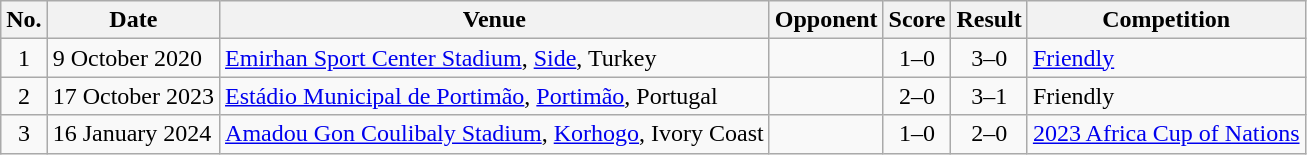<table class="wikitable sortable">
<tr>
<th scope="col">No.</th>
<th scope="col">Date</th>
<th scope="col">Venue</th>
<th scope="col">Opponent</th>
<th scope="col">Score</th>
<th scope="col">Result</th>
<th scope="col">Competition</th>
</tr>
<tr>
<td align="center">1</td>
<td>9 October 2020</td>
<td><a href='#'>Emirhan Sport Center Stadium</a>, <a href='#'>Side</a>, Turkey</td>
<td></td>
<td align="center">1–0</td>
<td align="center">3–0</td>
<td><a href='#'>Friendly</a></td>
</tr>
<tr>
<td align="center">2</td>
<td>17 October 2023</td>
<td><a href='#'>Estádio Municipal de Portimão</a>, <a href='#'>Portimão</a>, Portugal</td>
<td></td>
<td align="center">2–0</td>
<td align="center">3–1</td>
<td>Friendly</td>
</tr>
<tr>
<td align="center">3</td>
<td>16 January 2024</td>
<td><a href='#'>Amadou Gon Coulibaly Stadium</a>, <a href='#'>Korhogo</a>, Ivory Coast</td>
<td></td>
<td align="center">1–0</td>
<td align="center">2–0</td>
<td><a href='#'>2023 Africa Cup of Nations</a></td>
</tr>
</table>
